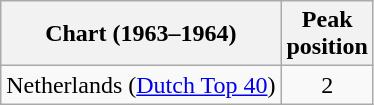<table class="wikitable">
<tr>
<th align="left">Chart (1963–1964)</th>
<th align="center">Peak<br>position</th>
</tr>
<tr>
<td align="left">Netherlands (<a href='#'>Dutch Top 40</a>)</td>
<td align="center">2</td>
</tr>
</table>
